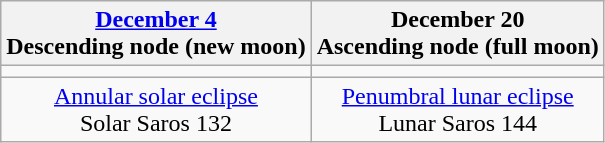<table class="wikitable">
<tr>
<th><a href='#'>December 4</a><br>Descending node (new moon)<br></th>
<th>December 20<br>Ascending node (full moon)<br></th>
</tr>
<tr>
<td></td>
<td></td>
</tr>
<tr align=center>
<td><a href='#'>Annular solar eclipse</a><br>Solar Saros 132</td>
<td><a href='#'>Penumbral lunar eclipse</a><br>Lunar Saros 144</td>
</tr>
</table>
